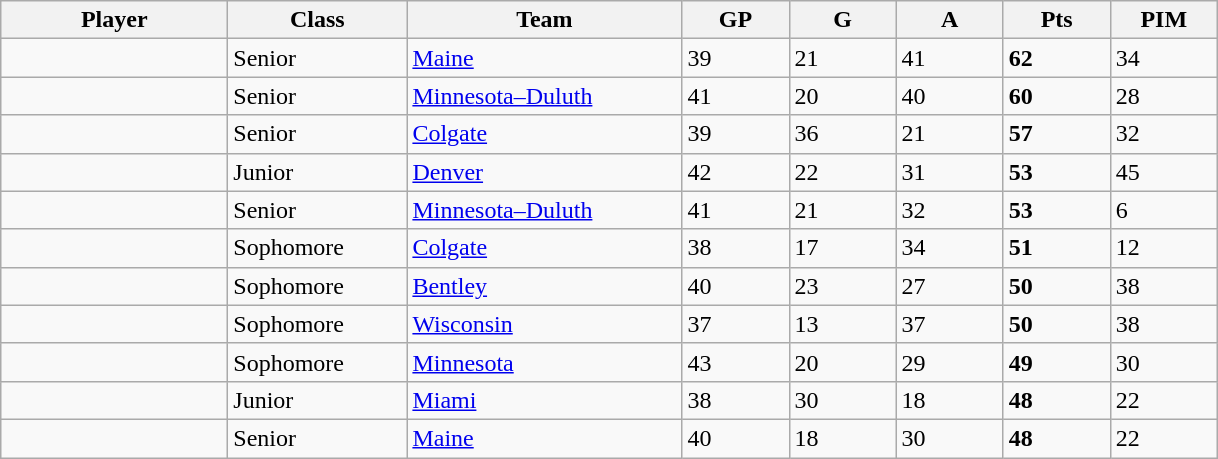<table class="wikitable sortable">
<tr>
<th style="width: 9em;">Player</th>
<th style="width: 7em;">Class</th>
<th style="width: 11em;">Team</th>
<th style="width: 4em;">GP</th>
<th style="width: 4em;">G</th>
<th style="width: 4em;">A</th>
<th style="width: 4em;">Pts</th>
<th style="width: 4em;">PIM</th>
</tr>
<tr>
<td></td>
<td>Senior</td>
<td><a href='#'>Maine</a></td>
<td>39</td>
<td>21</td>
<td>41</td>
<td><strong>62</strong></td>
<td>34</td>
</tr>
<tr>
<td></td>
<td>Senior</td>
<td><a href='#'>Minnesota–Duluth</a></td>
<td>41</td>
<td>20</td>
<td>40</td>
<td><strong>60</strong></td>
<td>28</td>
</tr>
<tr>
<td></td>
<td>Senior</td>
<td><a href='#'>Colgate</a></td>
<td>39</td>
<td>36</td>
<td>21</td>
<td><strong>57</strong></td>
<td>32</td>
</tr>
<tr>
<td></td>
<td>Junior</td>
<td><a href='#'>Denver</a></td>
<td>42</td>
<td>22</td>
<td>31</td>
<td><strong>53</strong></td>
<td>45</td>
</tr>
<tr>
<td></td>
<td>Senior</td>
<td><a href='#'>Minnesota–Duluth</a></td>
<td>41</td>
<td>21</td>
<td>32</td>
<td><strong>53</strong></td>
<td>6</td>
</tr>
<tr>
<td></td>
<td>Sophomore</td>
<td><a href='#'>Colgate</a></td>
<td>38</td>
<td>17</td>
<td>34</td>
<td><strong>51</strong></td>
<td>12</td>
</tr>
<tr>
<td></td>
<td>Sophomore</td>
<td><a href='#'>Bentley</a></td>
<td>40</td>
<td>23</td>
<td>27</td>
<td><strong>50</strong></td>
<td>38</td>
</tr>
<tr>
<td></td>
<td>Sophomore</td>
<td><a href='#'>Wisconsin</a></td>
<td>37</td>
<td>13</td>
<td>37</td>
<td><strong>50</strong></td>
<td>38</td>
</tr>
<tr>
<td></td>
<td>Sophomore</td>
<td><a href='#'>Minnesota</a></td>
<td>43</td>
<td>20</td>
<td>29</td>
<td><strong>49</strong></td>
<td>30</td>
</tr>
<tr>
<td></td>
<td>Junior</td>
<td><a href='#'>Miami</a></td>
<td>38</td>
<td>30</td>
<td>18</td>
<td><strong>48</strong></td>
<td>22</td>
</tr>
<tr>
<td></td>
<td>Senior</td>
<td><a href='#'>Maine</a></td>
<td>40</td>
<td>18</td>
<td>30</td>
<td><strong>48</strong></td>
<td>22</td>
</tr>
</table>
